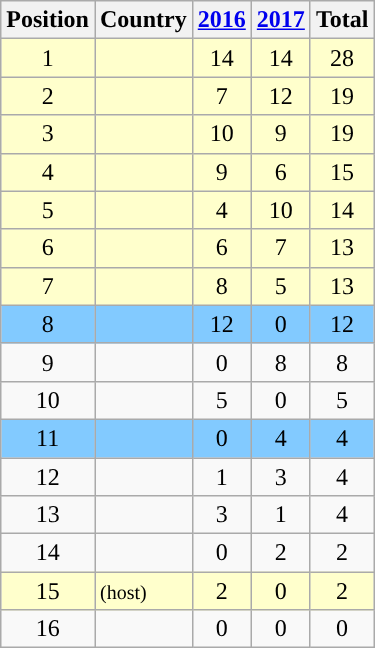<table class="wikitable sortable" style="text-align:center;">
<tr>
<th>Position</th>
<th>Country</th>
<th><a href='#'>2016</a></th>
<th><a href='#'>2017</a></th>
<th>Total</th>
</tr>
<tr style="background:#ffffcc">
<td>1</td>
<td align=left></td>
<td>14</td>
<td>14</td>
<td>28</td>
</tr>
<tr style="background:#ffffcc">
<td>2</td>
<td align=left></td>
<td>7</td>
<td>12</td>
<td>19</td>
</tr>
<tr style="background:#ffffcc">
<td>3</td>
<td align=left></td>
<td>10</td>
<td>9</td>
<td>19</td>
</tr>
<tr style="background:#ffffcc">
<td>4</td>
<td align=left></td>
<td>9</td>
<td>6</td>
<td>15</td>
</tr>
<tr style="background:#ffffcc">
<td>5</td>
<td align=left></td>
<td>4</td>
<td>10</td>
<td>14</td>
</tr>
<tr style="background:#ffffcc">
<td>6</td>
<td align=left></td>
<td>6</td>
<td>7</td>
<td>13</td>
</tr>
<tr style="background:#ffffcc">
<td>7</td>
<td align=left></td>
<td>8</td>
<td>5</td>
<td>13</td>
</tr>
<tr style="background:#82CAFF">
<td>8</td>
<td align=left></td>
<td>12</td>
<td>0</td>
<td>12</td>
</tr>
<tr>
<td>9</td>
<td align=left></td>
<td>0</td>
<td>8</td>
<td>8</td>
</tr>
<tr>
<td>10</td>
<td align=left></td>
<td>5</td>
<td>0</td>
<td>5</td>
</tr>
<tr style="background:#82CAFF">
<td>11</td>
<td align=left></td>
<td>0</td>
<td>4</td>
<td>4</td>
</tr>
<tr>
<td>12</td>
<td align=left></td>
<td>1</td>
<td>3</td>
<td>4</td>
</tr>
<tr>
<td>13</td>
<td align=left></td>
<td>3</td>
<td>1</td>
<td>4</td>
</tr>
<tr>
<td>14</td>
<td align=left></td>
<td>0</td>
<td>2</td>
<td>2</td>
</tr>
<tr style="background:#ffffcc">
<td>15</td>
<td align=left> <small>(host)</small></td>
<td>2</td>
<td>0</td>
<td>2</td>
</tr>
<tr>
<td>16</td>
<td align=left></td>
<td>0</td>
<td>0</td>
<td>0</td>
</tr>
</table>
